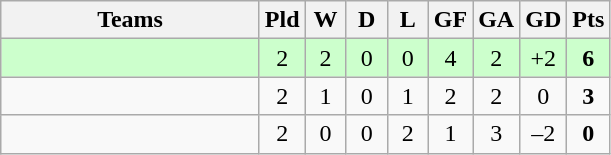<table class="wikitable" style="text-align: center;">
<tr>
<th width=165>Teams</th>
<th width=20>Pld</th>
<th width=20>W</th>
<th width=20>D</th>
<th width=20>L</th>
<th width=20>GF</th>
<th width=20>GA</th>
<th width=20>GD</th>
<th width=20>Pts</th>
</tr>
<tr align=center style="background:#ccffcc;">
<td style="text-align:left;"></td>
<td>2</td>
<td>2</td>
<td>0</td>
<td>0</td>
<td>4</td>
<td>2</td>
<td>+2</td>
<td><strong>6</strong></td>
</tr>
<tr align=center>
<td style="text-align:left;"></td>
<td>2</td>
<td>1</td>
<td>0</td>
<td>1</td>
<td>2</td>
<td>2</td>
<td>0</td>
<td><strong>3</strong></td>
</tr>
<tr align=center>
<td style="text-align:left;"></td>
<td>2</td>
<td>0</td>
<td>0</td>
<td>2</td>
<td>1</td>
<td>3</td>
<td>–2</td>
<td><strong>0</strong></td>
</tr>
</table>
